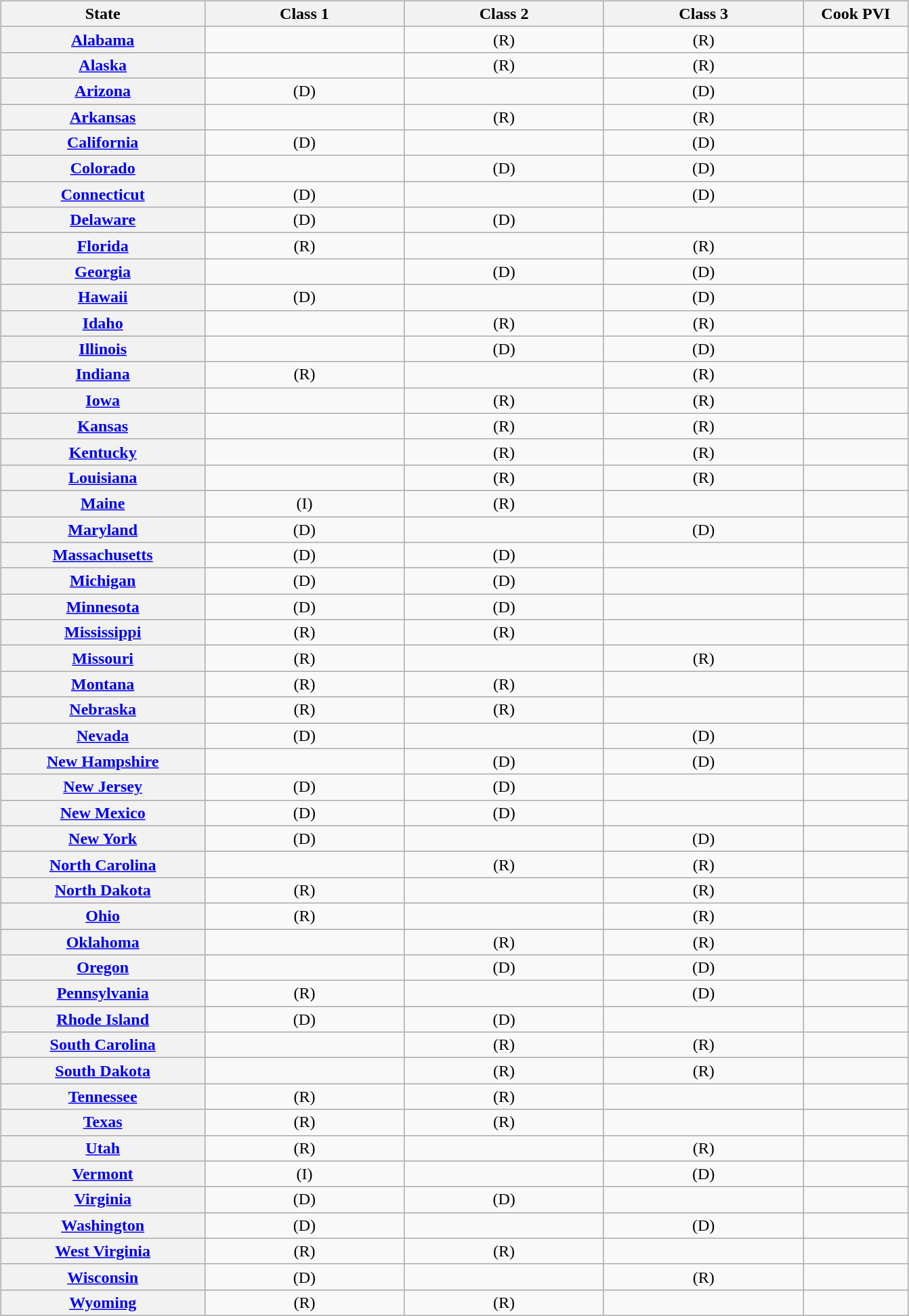<table style="width:900px">
<tr>
<td><br><table class="wikitable sortable mw-collapsible" style="margin:0; text-align:center; width:100%">
<tr>
<th style="width:200px">State</th>
<th style="width:200px">Class 1</th>
<th style="width:200px">Class 2</th>
<th style="width:200px">Class 3</th>
<th style="width:100px">Cook PVI</th>
</tr>
<tr>
<th><a href='#'>Alabama</a></th>
<td></td>
<td> (R)</td>
<td> (R)</td>
<td></td>
</tr>
<tr>
<th><a href='#'>Alaska</a></th>
<td></td>
<td> (R)</td>
<td> (R)</td>
<td></td>
</tr>
<tr>
<th><a href='#'>Arizona</a></th>
<td> (D)</td>
<td></td>
<td> (D)</td>
<td></td>
</tr>
<tr>
<th><a href='#'>Arkansas</a></th>
<td></td>
<td> (R)</td>
<td> (R)</td>
<td></td>
</tr>
<tr>
<th><a href='#'>California</a></th>
<td> (D)</td>
<td></td>
<td> (D)</td>
<td></td>
</tr>
<tr>
<th><a href='#'>Colorado</a></th>
<td></td>
<td> (D)</td>
<td> (D)</td>
<td></td>
</tr>
<tr>
<th><a href='#'>Connecticut</a></th>
<td> (D)</td>
<td></td>
<td> (D)</td>
<td></td>
</tr>
<tr>
<th><a href='#'>Delaware</a></th>
<td> (D)</td>
<td> (D)</td>
<td></td>
<td></td>
</tr>
<tr>
<th><a href='#'>Florida</a></th>
<td> (R)</td>
<td></td>
<td> (R)</td>
<td></td>
</tr>
<tr>
<th><a href='#'>Georgia</a></th>
<td></td>
<td> (D)</td>
<td> (D)</td>
<td></td>
</tr>
<tr>
<th><a href='#'>Hawaii</a></th>
<td> (D)</td>
<td></td>
<td> (D)</td>
<td></td>
</tr>
<tr>
<th><a href='#'>Idaho</a></th>
<td></td>
<td> (R)</td>
<td> (R)</td>
<td></td>
</tr>
<tr>
<th><a href='#'>Illinois</a></th>
<td></td>
<td> (D)</td>
<td> (D)</td>
<td></td>
</tr>
<tr>
<th><a href='#'>Indiana</a></th>
<td> (R)</td>
<td></td>
<td> (R)</td>
<td></td>
</tr>
<tr>
<th><a href='#'>Iowa</a></th>
<td></td>
<td> (R)</td>
<td> (R)</td>
<td></td>
</tr>
<tr>
<th><a href='#'>Kansas</a></th>
<td></td>
<td> (R)</td>
<td> (R)</td>
<td></td>
</tr>
<tr>
<th><a href='#'>Kentucky</a></th>
<td></td>
<td> (R)</td>
<td> (R)</td>
<td></td>
</tr>
<tr>
<th><a href='#'>Louisiana</a></th>
<td></td>
<td> (R)</td>
<td> (R)</td>
<td></td>
</tr>
<tr>
<th><a href='#'>Maine</a></th>
<td> (I)</td>
<td> (R)</td>
<td></td>
<td></td>
</tr>
<tr>
<th><a href='#'>Maryland</a></th>
<td> (D)</td>
<td></td>
<td> (D)</td>
<td></td>
</tr>
<tr>
<th><a href='#'>Massachusetts</a></th>
<td> (D)</td>
<td> (D)</td>
<td></td>
<td></td>
</tr>
<tr>
<th><a href='#'>Michigan</a></th>
<td> (D)</td>
<td> (D)</td>
<td></td>
<td></td>
</tr>
<tr>
<th><a href='#'>Minnesota</a></th>
<td> (D)</td>
<td> (D)</td>
<td></td>
<td></td>
</tr>
<tr>
<th><a href='#'>Mississippi</a></th>
<td> (R)</td>
<td> (R)</td>
<td></td>
<td></td>
</tr>
<tr>
<th><a href='#'>Missouri</a></th>
<td> (R)</td>
<td></td>
<td> (R)</td>
<td></td>
</tr>
<tr>
<th><a href='#'>Montana</a></th>
<td> (R)</td>
<td> (R)</td>
<td></td>
<td></td>
</tr>
<tr>
<th><a href='#'>Nebraska</a></th>
<td> (R)</td>
<td> (R)</td>
<td></td>
<td></td>
</tr>
<tr>
<th><a href='#'>Nevada</a></th>
<td> (D)</td>
<td></td>
<td> (D)</td>
<td></td>
</tr>
<tr>
<th><a href='#'>New Hampshire</a></th>
<td></td>
<td> (D)</td>
<td> (D)</td>
<td></td>
</tr>
<tr>
<th><a href='#'>New Jersey</a></th>
<td> (D)</td>
<td> (D)</td>
<td></td>
<td></td>
</tr>
<tr>
<th><a href='#'>New Mexico</a></th>
<td> (D)</td>
<td> (D)</td>
<td></td>
<td></td>
</tr>
<tr>
<th><a href='#'>New York</a></th>
<td> (D)</td>
<td></td>
<td> (D)</td>
<td></td>
</tr>
<tr>
<th><a href='#'>North Carolina</a></th>
<td></td>
<td> (R)</td>
<td> (R)</td>
<td></td>
</tr>
<tr>
<th><a href='#'>North Dakota</a></th>
<td> (R)</td>
<td></td>
<td> (R)</td>
<td></td>
</tr>
<tr>
<th><a href='#'>Ohio</a></th>
<td> (R)</td>
<td></td>
<td> (R)</td>
<td></td>
</tr>
<tr>
<th><a href='#'>Oklahoma</a></th>
<td></td>
<td> (R)</td>
<td> (R)</td>
<td></td>
</tr>
<tr>
<th><a href='#'>Oregon</a></th>
<td></td>
<td> (D)</td>
<td> (D)</td>
<td></td>
</tr>
<tr>
<th><a href='#'>Pennsylvania</a></th>
<td> (R)</td>
<td></td>
<td> (D)</td>
<td></td>
</tr>
<tr>
<th><a href='#'>Rhode Island</a></th>
<td> (D)</td>
<td> (D)</td>
<td></td>
<td></td>
</tr>
<tr>
<th><a href='#'>South Carolina</a></th>
<td></td>
<td> (R)</td>
<td> (R)</td>
<td></td>
</tr>
<tr>
<th><a href='#'>South Dakota</a></th>
<td></td>
<td> (R)</td>
<td> (R)</td>
<td></td>
</tr>
<tr>
<th><a href='#'>Tennessee</a></th>
<td> (R)</td>
<td> (R)</td>
<td></td>
<td></td>
</tr>
<tr>
<th><a href='#'>Texas</a></th>
<td> (R)</td>
<td> (R)</td>
<td></td>
<td></td>
</tr>
<tr>
<th><a href='#'>Utah</a></th>
<td> (R)</td>
<td></td>
<td> (R)</td>
<td></td>
</tr>
<tr>
<th><a href='#'>Vermont</a></th>
<td> (I)</td>
<td></td>
<td> (D)</td>
<td></td>
</tr>
<tr>
<th><a href='#'>Virginia</a></th>
<td> (D)</td>
<td> (D)</td>
<td></td>
<td></td>
</tr>
<tr>
<th><a href='#'>Washington</a></th>
<td> (D)</td>
<td></td>
<td> (D)</td>
<td></td>
</tr>
<tr>
<th><a href='#'>West Virginia</a></th>
<td> (R)</td>
<td> (R)</td>
<td></td>
<td></td>
</tr>
<tr>
<th><a href='#'>Wisconsin</a></th>
<td> (D)</td>
<td></td>
<td> (R)</td>
<td></td>
</tr>
<tr>
<th><a href='#'>Wyoming</a></th>
<td> (R)</td>
<td> (R)</td>
<td></td>
<td></td>
</tr>
</table>
</td>
</tr>
</table>
